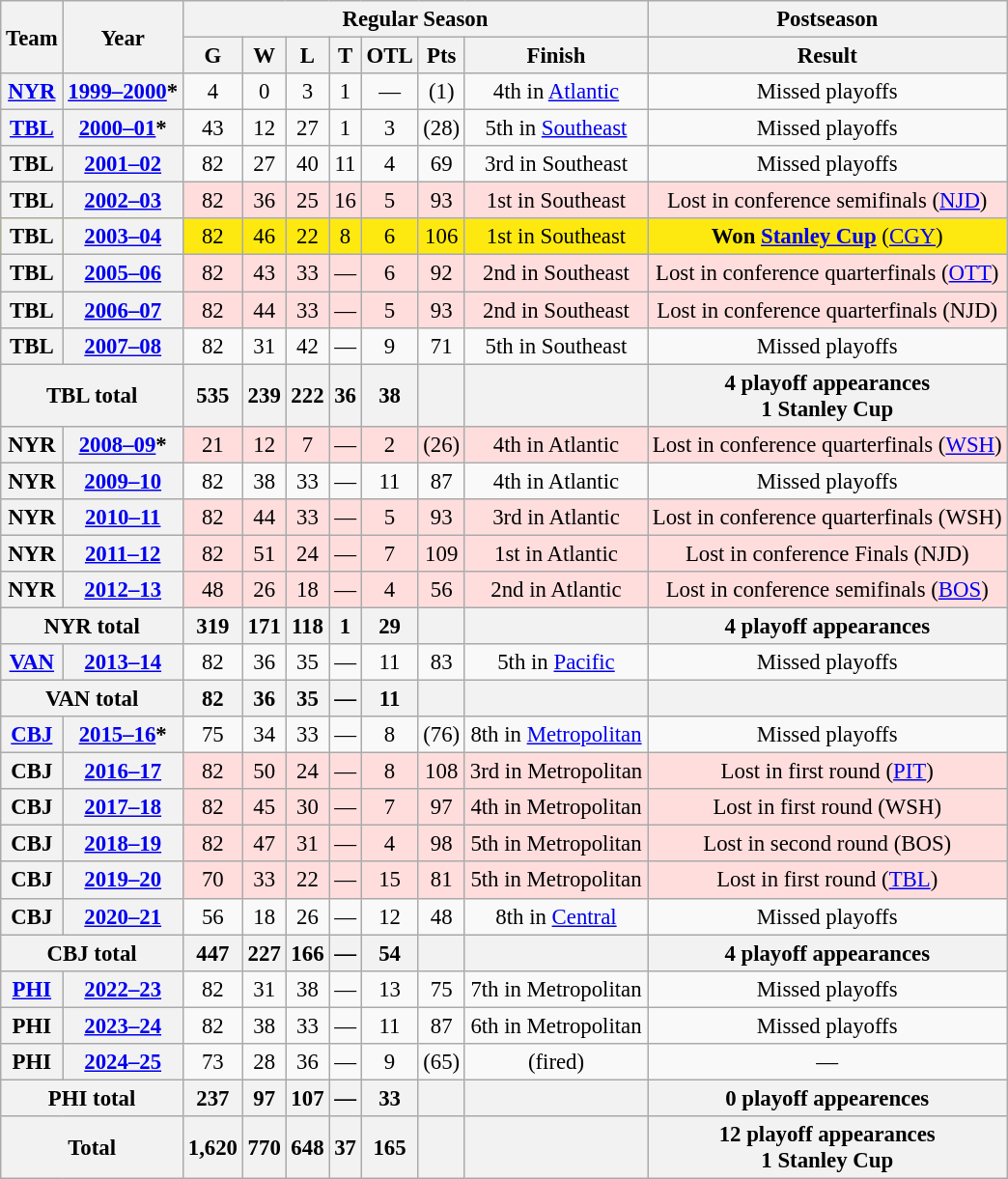<table class="wikitable" style="font-size:95%; text-align:center;">
<tr>
<th rowspan="2">Team</th>
<th rowspan="2">Year</th>
<th colspan="7">Regular Season</th>
<th colspan="1">Postseason</th>
</tr>
<tr>
<th>G</th>
<th>W</th>
<th>L</th>
<th>T</th>
<th>OTL</th>
<th>Pts</th>
<th>Finish</th>
<th>Result</th>
</tr>
<tr>
<th><a href='#'>NYR</a></th>
<th><a href='#'>1999–2000</a>*</th>
<td>4</td>
<td>0</td>
<td>3</td>
<td>1</td>
<td>—</td>
<td>(1)</td>
<td>4th in <a href='#'>Atlantic</a></td>
<td>Missed playoffs</td>
</tr>
<tr>
<th><a href='#'>TBL</a></th>
<th><a href='#'>2000–01</a>*</th>
<td>43</td>
<td>12</td>
<td>27</td>
<td>1</td>
<td>3</td>
<td>(28)</td>
<td>5th in <a href='#'>Southeast</a></td>
<td>Missed playoffs</td>
</tr>
<tr>
<th>TBL</th>
<th><a href='#'>2001–02</a></th>
<td>82</td>
<td>27</td>
<td>40</td>
<td>11</td>
<td>4</td>
<td>69</td>
<td>3rd in Southeast</td>
<td>Missed playoffs</td>
</tr>
<tr style="background:#fdd;">
<th>TBL</th>
<th><a href='#'>2002–03</a></th>
<td>82</td>
<td>36</td>
<td>25</td>
<td>16</td>
<td>5</td>
<td>93</td>
<td>1st in Southeast</td>
<td>Lost in conference semifinals (<a href='#'>NJD</a>)</td>
</tr>
<tr style="background:#FDE910;">
<th>TBL</th>
<th><a href='#'>2003–04</a></th>
<td>82</td>
<td>46</td>
<td>22</td>
<td>8</td>
<td>6</td>
<td>106</td>
<td>1st in Southeast</td>
<td><strong>Won <a href='#'>Stanley Cup</a></strong> (<a href='#'>CGY</a>)</td>
</tr>
<tr style="background:#fdd;">
<th>TBL</th>
<th><a href='#'>2005–06</a></th>
<td>82</td>
<td>43</td>
<td>33</td>
<td>—</td>
<td>6</td>
<td>92</td>
<td>2nd in Southeast</td>
<td>Lost in conference quarterfinals (<a href='#'>OTT</a>)</td>
</tr>
<tr style="background:#fdd;">
<th>TBL</th>
<th><a href='#'>2006–07</a></th>
<td>82</td>
<td>44</td>
<td>33</td>
<td>—</td>
<td>5</td>
<td>93</td>
<td>2nd in Southeast</td>
<td>Lost in conference quarterfinals (NJD)</td>
</tr>
<tr>
<th>TBL</th>
<th><a href='#'>2007–08</a></th>
<td>82</td>
<td>31</td>
<td>42</td>
<td>—</td>
<td>9</td>
<td>71</td>
<td>5th in Southeast</td>
<td>Missed playoffs</td>
</tr>
<tr>
<th colspan="2">TBL total</th>
<th>535</th>
<th>239</th>
<th>222</th>
<th>36</th>
<th>38</th>
<th> </th>
<th> </th>
<th>4 playoff appearances<br>1 Stanley Cup</th>
</tr>
<tr style="background:#fdd;">
<th>NYR</th>
<th><a href='#'>2008–09</a>*</th>
<td>21</td>
<td>12</td>
<td>7</td>
<td>—</td>
<td>2</td>
<td>(26)</td>
<td>4th in Atlantic</td>
<td>Lost in conference quarterfinals (<a href='#'>WSH</a>)</td>
</tr>
<tr>
<th>NYR</th>
<th><a href='#'>2009–10</a></th>
<td>82</td>
<td>38</td>
<td>33</td>
<td>—</td>
<td>11</td>
<td>87</td>
<td>4th in Atlantic</td>
<td>Missed playoffs</td>
</tr>
<tr style="background:#fdd;">
<th>NYR</th>
<th><a href='#'>2010–11</a></th>
<td>82</td>
<td>44</td>
<td>33</td>
<td>—</td>
<td>5</td>
<td>93</td>
<td>3rd in Atlantic</td>
<td>Lost in conference quarterfinals (WSH)</td>
</tr>
<tr style="background:#fdd;">
<th>NYR</th>
<th><a href='#'>2011–12</a></th>
<td>82</td>
<td>51</td>
<td>24</td>
<td>—</td>
<td>7</td>
<td>109</td>
<td>1st in Atlantic</td>
<td>Lost in conference Finals (NJD)</td>
</tr>
<tr style="background:#fdd;">
<th>NYR</th>
<th><a href='#'>2012–13</a></th>
<td>48</td>
<td>26</td>
<td>18</td>
<td>—</td>
<td>4</td>
<td>56</td>
<td>2nd in Atlantic</td>
<td>Lost in conference semifinals (<a href='#'>BOS</a>)</td>
</tr>
<tr>
<th colspan="2">NYR total</th>
<th>319</th>
<th>171</th>
<th>118</th>
<th>1</th>
<th>29</th>
<th> </th>
<th> </th>
<th>4 playoff appearances</th>
</tr>
<tr>
<th><a href='#'>VAN</a></th>
<th><a href='#'>2013–14</a></th>
<td>82</td>
<td>36</td>
<td>35</td>
<td>—</td>
<td>11</td>
<td>83</td>
<td>5th in <a href='#'>Pacific</a></td>
<td>Missed playoffs</td>
</tr>
<tr>
<th colspan="2">VAN total</th>
<th>82</th>
<th>36</th>
<th>35</th>
<th>—</th>
<th>11</th>
<th> </th>
<th> </th>
<th> </th>
</tr>
<tr>
<th><a href='#'>CBJ</a></th>
<th><a href='#'>2015–16</a>*</th>
<td>75</td>
<td>34</td>
<td>33</td>
<td>—</td>
<td>8</td>
<td>(76)</td>
<td>8th in <a href='#'>Metropolitan</a></td>
<td>Missed playoffs</td>
</tr>
<tr style="background:#fdd;">
<th>CBJ</th>
<th><a href='#'>2016–17</a></th>
<td>82</td>
<td>50</td>
<td>24</td>
<td>—</td>
<td>8</td>
<td>108</td>
<td>3rd in Metropolitan</td>
<td>Lost in first round (<a href='#'>PIT</a>)</td>
</tr>
<tr style="background:#fdd;">
<th>CBJ</th>
<th><a href='#'>2017–18</a></th>
<td>82</td>
<td>45</td>
<td>30</td>
<td>—</td>
<td>7</td>
<td>97</td>
<td>4th in Metropolitan</td>
<td>Lost in first round (WSH)</td>
</tr>
<tr style="background:#fdd;">
<th>CBJ</th>
<th><a href='#'>2018–19</a></th>
<td>82</td>
<td>47</td>
<td>31</td>
<td>—</td>
<td>4</td>
<td>98</td>
<td>5th in Metropolitan</td>
<td>Lost in second round (BOS)</td>
</tr>
<tr style="background:#fdd;">
<th>CBJ</th>
<th><a href='#'>2019–20</a></th>
<td>70</td>
<td>33</td>
<td>22</td>
<td>—</td>
<td>15</td>
<td>81</td>
<td>5th in Metropolitan</td>
<td>Lost in first round (<a href='#'>TBL</a>)</td>
</tr>
<tr>
<th>CBJ</th>
<th><a href='#'>2020–21</a></th>
<td>56</td>
<td>18</td>
<td>26</td>
<td>—</td>
<td>12</td>
<td>48</td>
<td>8th in <a href='#'>Central</a></td>
<td>Missed playoffs</td>
</tr>
<tr>
<th colspan="2">CBJ total</th>
<th>447</th>
<th>227</th>
<th>166</th>
<th>—</th>
<th>54</th>
<th> </th>
<th> </th>
<th>4 playoff appearances</th>
</tr>
<tr>
<th><a href='#'>PHI</a></th>
<th><a href='#'>2022–23</a></th>
<td>82</td>
<td>31</td>
<td>38</td>
<td>—</td>
<td>13</td>
<td>75</td>
<td>7th in Metropolitan</td>
<td>Missed playoffs</td>
</tr>
<tr>
<th>PHI</th>
<th><a href='#'>2023–24</a></th>
<td>82</td>
<td>38</td>
<td>33</td>
<td>—</td>
<td>11</td>
<td>87</td>
<td>6th in Metropolitan</td>
<td>Missed playoffs</td>
</tr>
<tr>
<th>PHI</th>
<th><a href='#'>2024–25</a></th>
<td>73</td>
<td>28</td>
<td>36</td>
<td>—</td>
<td>9</td>
<td>(65)</td>
<td>(fired)</td>
<td>—</td>
</tr>
<tr>
<th colspan="2">PHI total</th>
<th>237</th>
<th>97</th>
<th>107</th>
<th>—</th>
<th>33</th>
<th> </th>
<th> </th>
<th>0 playoff appearences</th>
</tr>
<tr>
<th colspan="2">Total</th>
<th>1,620</th>
<th>770</th>
<th>648</th>
<th>37</th>
<th>165</th>
<th> </th>
<th> </th>
<th>12 playoff appearances<br>1 Stanley Cup</th>
</tr>
</table>
